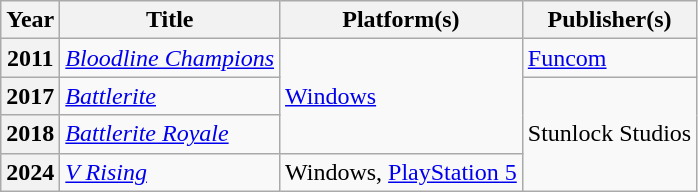<table class="wikitable sortable plainrowheaders">
<tr>
<th scope="col">Year</th>
<th scope="col">Title</th>
<th scope="col">Platform(s)</th>
<th scope="col">Publisher(s)</th>
</tr>
<tr>
<th scope="row">2011</th>
<td><em><a href='#'>Bloodline Champions</a></em></td>
<td rowspan="3"><a href='#'>Windows</a></td>
<td><a href='#'>Funcom</a></td>
</tr>
<tr>
<th scope="row">2017</th>
<td><em><a href='#'>Battlerite</a></em></td>
<td rowspan="3">Stunlock Studios</td>
</tr>
<tr>
<th scope="row">2018</th>
<td><em><a href='#'>Battlerite Royale</a></em></td>
</tr>
<tr>
<th scope="row">2024</th>
<td><em><a href='#'>V Rising</a></em></td>
<td>Windows, <a href='#'>PlayStation 5</a></td>
</tr>
</table>
